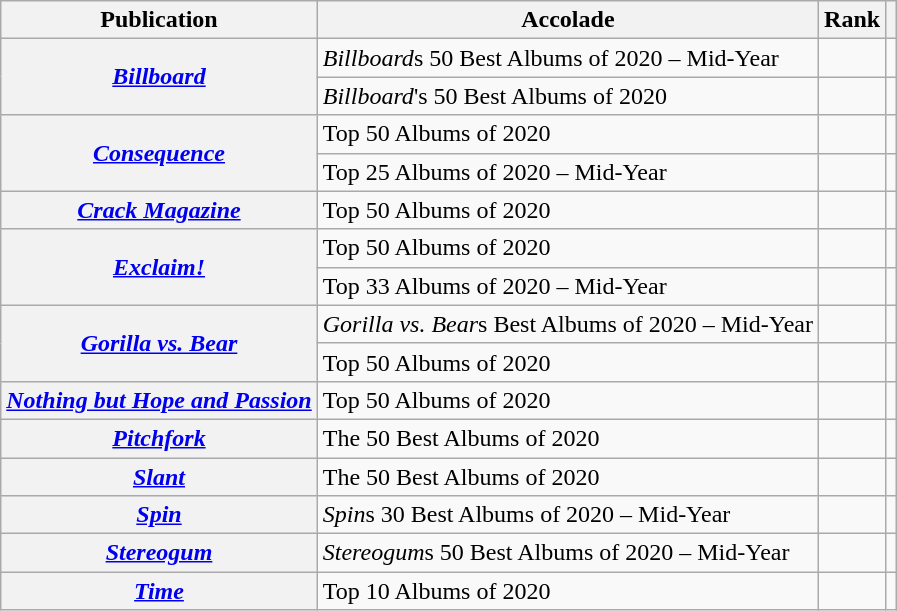<table class="wikitable sortable plainrowheaders">
<tr>
<th scope="col">Publication</th>
<th scope="col">Accolade</th>
<th scope="col">Rank</th>
<th scope="col" class="unsortable"></th>
</tr>
<tr>
<th rowspan="2" scope="row"><em><a href='#'>Billboard</a></em></th>
<td><em>Billboard</em>s 50 Best Albums of 2020 – Mid-Year</td>
<td></td>
<td></td>
</tr>
<tr>
<td><em>Billboard</em>'s 50 Best Albums of 2020</td>
<td></td>
<td></td>
</tr>
<tr>
<th rowspan=2 scope="row"><em><a href='#'>Consequence</a></em></th>
<td>Top 50 Albums of 2020</td>
<td></td>
<td></td>
</tr>
<tr>
<td>Top 25 Albums of 2020 – Mid-Year</td>
<td></td>
<td></td>
</tr>
<tr>
<th scope="row"><em><a href='#'>Crack Magazine</a></em></th>
<td>Top 50 Albums of 2020</td>
<td></td>
<td></td>
</tr>
<tr>
<th rowspan=2 scope="row"><em><a href='#'>Exclaim!</a></em></th>
<td>Top 50 Albums of 2020</td>
<td></td>
<td></td>
</tr>
<tr>
<td>Top 33 Albums of 2020 – Mid-Year</td>
<td></td>
<td></td>
</tr>
<tr>
<th rowspan=2 scope="row"><em><a href='#'>Gorilla vs. Bear</a></em></th>
<td><em>Gorilla vs. Bear</em>s Best Albums of 2020 – Mid-Year</td>
<td></td>
<td></td>
</tr>
<tr>
<td>Top 50 Albums of 2020</td>
<td></td>
<td></td>
</tr>
<tr>
<th scope="row"><em><a href='#'>Nothing but Hope and Passion</a></em></th>
<td>Top 50 Albums of 2020</td>
<td></td>
<td></td>
</tr>
<tr>
<th scope="row"><em><a href='#'>Pitchfork</a></em></th>
<td>The 50 Best Albums of 2020</td>
<td></td>
<td></td>
</tr>
<tr>
<th scope="row"><em><a href='#'>Slant</a></em></th>
<td>The 50 Best Albums of 2020</td>
<td></td>
<td></td>
</tr>
<tr>
<th scope="row"><em><a href='#'>Spin</a></em></th>
<td><em>Spin</em>s 30 Best Albums of 2020 – Mid-Year</td>
<td></td>
<td></td>
</tr>
<tr>
<th scope="row"><em><a href='#'>Stereogum</a></em></th>
<td><em>Stereogum</em>s 50 Best Albums of 2020 – Mid-Year</td>
<td></td>
<td></td>
</tr>
<tr>
<th scope="row"><em><a href='#'>Time</a></em></th>
<td>Top 10 Albums of 2020</td>
<td></td>
<td></td>
</tr>
</table>
